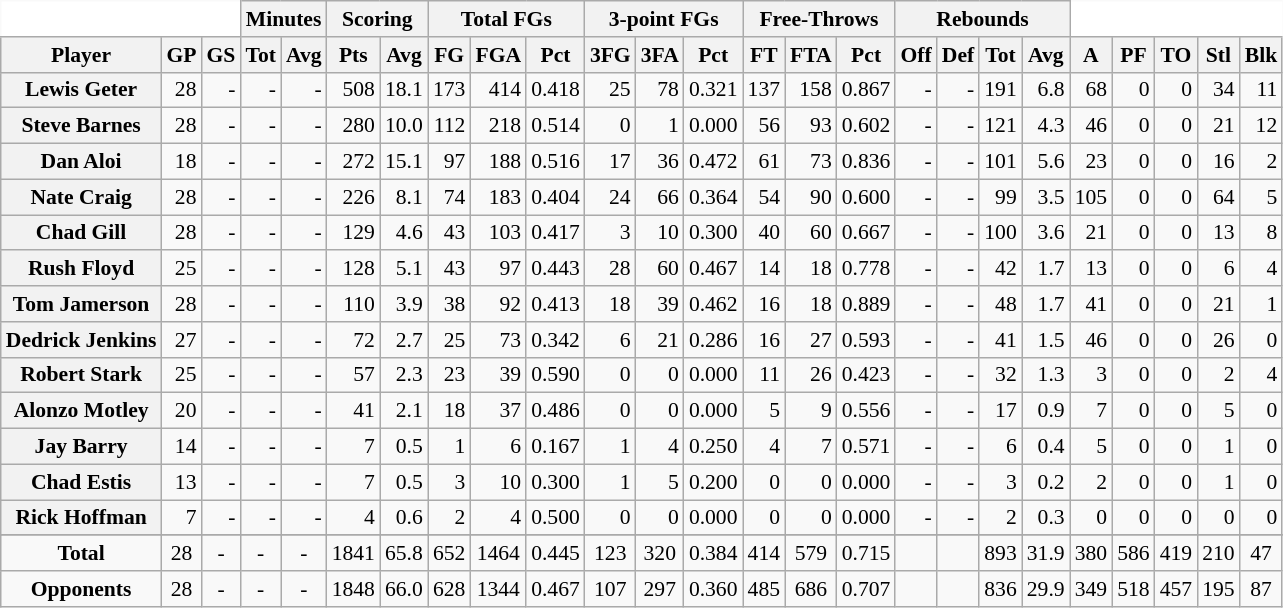<table class="wikitable sortable" border="1" style="font-size:90%;">
<tr>
<th colspan="3" style="border-top-style:hidden; border-left-style:hidden; background: white;"></th>
<th colspan="2" style=>Minutes</th>
<th colspan="2" style=>Scoring</th>
<th colspan="3" style=>Total FGs</th>
<th colspan="3" style=>3-point FGs</th>
<th colspan="3" style=>Free-Throws</th>
<th colspan="4" style=>Rebounds</th>
<th colspan="5" style="border-top-style:hidden; border-right-style:hidden; background: white;"></th>
</tr>
<tr>
<th scope="col" style=>Player</th>
<th scope="col" style=>GP</th>
<th scope="col" style=>GS</th>
<th scope="col" style=>Tot</th>
<th scope="col" style=>Avg</th>
<th scope="col" style=>Pts</th>
<th scope="col" style=>Avg</th>
<th scope="col" style=>FG</th>
<th scope="col" style=>FGA</th>
<th scope="col" style=>Pct</th>
<th scope="col" style=>3FG</th>
<th scope="col" style=>3FA</th>
<th scope="col" style=>Pct</th>
<th scope="col" style=>FT</th>
<th scope="col" style=>FTA</th>
<th scope="col" style=>Pct</th>
<th scope="col" style=>Off</th>
<th scope="col" style=>Def</th>
<th scope="col" style=>Tot</th>
<th scope="col" style=>Avg</th>
<th scope="col" style=>A</th>
<th scope="col" style=>PF</th>
<th scope="col" style=>TO</th>
<th scope="col" style=>Stl</th>
<th scope="col" style=>Blk</th>
</tr>
<tr>
<th>Lewis Geter</th>
<td align="right">28</td>
<td align="right">-</td>
<td align="right">-</td>
<td align="right">-</td>
<td align="right">508</td>
<td align="right">18.1</td>
<td align="right">173</td>
<td align="right">414</td>
<td align="right">0.418</td>
<td align="right">25</td>
<td align="right">78</td>
<td align="right">0.321</td>
<td align="right">137</td>
<td align="right">158</td>
<td align="right">0.867</td>
<td align="right">-</td>
<td align="right">-</td>
<td align="right">191</td>
<td align="right">6.8</td>
<td align="right">68</td>
<td align="right">0</td>
<td align="right">0</td>
<td align="right">34</td>
<td align="right">11</td>
</tr>
<tr>
<th>Steve Barnes</th>
<td align="right">28</td>
<td align="right">-</td>
<td align="right">-</td>
<td align="right">-</td>
<td align="right">280</td>
<td align="right">10.0</td>
<td align="right">112</td>
<td align="right">218</td>
<td align="right">0.514</td>
<td align="right">0</td>
<td align="right">1</td>
<td align="right">0.000</td>
<td align="right">56</td>
<td align="right">93</td>
<td align="right">0.602</td>
<td align="right">-</td>
<td align="right">-</td>
<td align="right">121</td>
<td align="right">4.3</td>
<td align="right">46</td>
<td align="right">0</td>
<td align="right">0</td>
<td align="right">21</td>
<td align="right">12</td>
</tr>
<tr>
<th>Dan Aloi</th>
<td align="right">18</td>
<td align="right">-</td>
<td align="right">-</td>
<td align="right">-</td>
<td align="right">272</td>
<td align="right">15.1</td>
<td align="right">97</td>
<td align="right">188</td>
<td align="right">0.516</td>
<td align="right">17</td>
<td align="right">36</td>
<td align="right">0.472</td>
<td align="right">61</td>
<td align="right">73</td>
<td align="right">0.836</td>
<td align="right">-</td>
<td align="right">-</td>
<td align="right">101</td>
<td align="right">5.6</td>
<td align="right">23</td>
<td align="right">0</td>
<td align="right">0</td>
<td align="right">16</td>
<td align="right">2</td>
</tr>
<tr>
<th>Nate Craig</th>
<td align="right">28</td>
<td align="right">-</td>
<td align="right">-</td>
<td align="right">-</td>
<td align="right">226</td>
<td align="right">8.1</td>
<td align="right">74</td>
<td align="right">183</td>
<td align="right">0.404</td>
<td align="right">24</td>
<td align="right">66</td>
<td align="right">0.364</td>
<td align="right">54</td>
<td align="right">90</td>
<td align="right">0.600</td>
<td align="right">-</td>
<td align="right">-</td>
<td align="right">99</td>
<td align="right">3.5</td>
<td align="right">105</td>
<td align="right">0</td>
<td align="right">0</td>
<td align="right">64</td>
<td align="right">5</td>
</tr>
<tr>
<th>Chad Gill</th>
<td align="right">28</td>
<td align="right">-</td>
<td align="right">-</td>
<td align="right">-</td>
<td align="right">129</td>
<td align="right">4.6</td>
<td align="right">43</td>
<td align="right">103</td>
<td align="right">0.417</td>
<td align="right">3</td>
<td align="right">10</td>
<td align="right">0.300</td>
<td align="right">40</td>
<td align="right">60</td>
<td align="right">0.667</td>
<td align="right">-</td>
<td align="right">-</td>
<td align="right">100</td>
<td align="right">3.6</td>
<td align="right">21</td>
<td align="right">0</td>
<td align="right">0</td>
<td align="right">13</td>
<td align="right">8</td>
</tr>
<tr>
<th>Rush Floyd</th>
<td align="right">25</td>
<td align="right">-</td>
<td align="right">-</td>
<td align="right">-</td>
<td align="right">128</td>
<td align="right">5.1</td>
<td align="right">43</td>
<td align="right">97</td>
<td align="right">0.443</td>
<td align="right">28</td>
<td align="right">60</td>
<td align="right">0.467</td>
<td align="right">14</td>
<td align="right">18</td>
<td align="right">0.778</td>
<td align="right">-</td>
<td align="right">-</td>
<td align="right">42</td>
<td align="right">1.7</td>
<td align="right">13</td>
<td align="right">0</td>
<td align="right">0</td>
<td align="right">6</td>
<td align="right">4</td>
</tr>
<tr>
<th>Tom Jamerson</th>
<td align="right">28</td>
<td align="right">-</td>
<td align="right">-</td>
<td align="right">-</td>
<td align="right">110</td>
<td align="right">3.9</td>
<td align="right">38</td>
<td align="right">92</td>
<td align="right">0.413</td>
<td align="right">18</td>
<td align="right">39</td>
<td align="right">0.462</td>
<td align="right">16</td>
<td align="right">18</td>
<td align="right">0.889</td>
<td align="right">-</td>
<td align="right">-</td>
<td align="right">48</td>
<td align="right">1.7</td>
<td align="right">41</td>
<td align="right">0</td>
<td align="right">0</td>
<td align="right">21</td>
<td align="right">1</td>
</tr>
<tr>
<th>Dedrick Jenkins</th>
<td align="right">27</td>
<td align="right">-</td>
<td align="right">-</td>
<td align="right">-</td>
<td align="right">72</td>
<td align="right">2.7</td>
<td align="right">25</td>
<td align="right">73</td>
<td align="right">0.342</td>
<td align="right">6</td>
<td align="right">21</td>
<td align="right">0.286</td>
<td align="right">16</td>
<td align="right">27</td>
<td align="right">0.593</td>
<td align="right">-</td>
<td align="right">-</td>
<td align="right">41</td>
<td align="right">1.5</td>
<td align="right">46</td>
<td align="right">0</td>
<td align="right">0</td>
<td align="right">26</td>
<td align="right">0</td>
</tr>
<tr>
<th>Robert Stark</th>
<td align="right">25</td>
<td align="right">-</td>
<td align="right">-</td>
<td align="right">-</td>
<td align="right">57</td>
<td align="right">2.3</td>
<td align="right">23</td>
<td align="right">39</td>
<td align="right">0.590</td>
<td align="right">0</td>
<td align="right">0</td>
<td align="right">0.000</td>
<td align="right">11</td>
<td align="right">26</td>
<td align="right">0.423</td>
<td align="right">-</td>
<td align="right">-</td>
<td align="right">32</td>
<td align="right">1.3</td>
<td align="right">3</td>
<td align="right">0</td>
<td align="right">0</td>
<td align="right">2</td>
<td align="right">4</td>
</tr>
<tr>
<th>Alonzo Motley</th>
<td align="right">20</td>
<td align="right">-</td>
<td align="right">-</td>
<td align="right">-</td>
<td align="right">41</td>
<td align="right">2.1</td>
<td align="right">18</td>
<td align="right">37</td>
<td align="right">0.486</td>
<td align="right">0</td>
<td align="right">0</td>
<td align="right">0.000</td>
<td align="right">5</td>
<td align="right">9</td>
<td align="right">0.556</td>
<td align="right">-</td>
<td align="right">-</td>
<td align="right">17</td>
<td align="right">0.9</td>
<td align="right">7</td>
<td align="right">0</td>
<td align="right">0</td>
<td align="right">5</td>
<td align="right">0</td>
</tr>
<tr>
<th>Jay Barry</th>
<td align="right">14</td>
<td align="right">-</td>
<td align="right">-</td>
<td align="right">-</td>
<td align="right">7</td>
<td align="right">0.5</td>
<td align="right">1</td>
<td align="right">6</td>
<td align="right">0.167</td>
<td align="right">1</td>
<td align="right">4</td>
<td align="right">0.250</td>
<td align="right">4</td>
<td align="right">7</td>
<td align="right">0.571</td>
<td align="right">-</td>
<td align="right">-</td>
<td align="right">6</td>
<td align="right">0.4</td>
<td align="right">5</td>
<td align="right">0</td>
<td align="right">0</td>
<td align="right">1</td>
<td align="right">0</td>
</tr>
<tr>
<th>Chad Estis</th>
<td align="right">13</td>
<td align="right">-</td>
<td align="right">-</td>
<td align="right">-</td>
<td align="right">7</td>
<td align="right">0.5</td>
<td align="right">3</td>
<td align="right">10</td>
<td align="right">0.300</td>
<td align="right">1</td>
<td align="right">5</td>
<td align="right">0.200</td>
<td align="right">0</td>
<td align="right">0</td>
<td align="right">0.000</td>
<td align="right">-</td>
<td align="right">-</td>
<td align="right">3</td>
<td align="right">0.2</td>
<td align="right">2</td>
<td align="right">0</td>
<td align="right">0</td>
<td align="right">1</td>
<td align="right">0</td>
</tr>
<tr>
<th>Rick Hoffman</th>
<td align="right">7</td>
<td align="right">-</td>
<td align="right">-</td>
<td align="right">-</td>
<td align="right">4</td>
<td align="right">0.6</td>
<td align="right">2</td>
<td align="right">4</td>
<td align="right">0.500</td>
<td align="right">0</td>
<td align="right">0</td>
<td align="right">0.000</td>
<td align="right">0</td>
<td align="right">0</td>
<td align="right">0.000</td>
<td align="right">-</td>
<td align="right">-</td>
<td align="right">2</td>
<td align="right">0.3</td>
<td align="right">0</td>
<td align="right">0</td>
<td align="right">0</td>
<td align="right">0</td>
<td align="right">0</td>
</tr>
<tr>
</tr>
<tr class="sortbottom">
<td align="center" style=><strong>Total</strong></td>
<td align="center" style=>28</td>
<td align="center" style=>-</td>
<td align="center" style=>-</td>
<td align="center" style=>-</td>
<td align="center" style=>1841</td>
<td align="center" style=>65.8</td>
<td align="center" style=>652</td>
<td align="center" style=>1464</td>
<td align="center" style=>0.445</td>
<td align="center" style=>123</td>
<td align="center" style=>320</td>
<td align="center" style=>0.384</td>
<td align="center" style=>414</td>
<td align="center" style=>579</td>
<td align="center" style=>0.715</td>
<td align="center" style=></td>
<td align="center" style=></td>
<td align="center" style=>893</td>
<td align="center" style=>31.9</td>
<td align="center" style=>380</td>
<td align="center" style=>586</td>
<td align="center" style=>419</td>
<td align="center" style=>210</td>
<td align="center" style=>47</td>
</tr>
<tr class="sortbottom">
<td align="center"><strong>Opponents</strong></td>
<td align="center">28</td>
<td align="center">-</td>
<td align="center">-</td>
<td align="center">-</td>
<td align="center">1848</td>
<td align="center">66.0</td>
<td align="center">628</td>
<td align="center">1344</td>
<td align="center">0.467</td>
<td align="center">107</td>
<td align="center">297</td>
<td align="center">0.360</td>
<td align="center">485</td>
<td align="center">686</td>
<td align="center">0.707</td>
<td align="center"></td>
<td align="center"></td>
<td align="center">836</td>
<td align="center">29.9</td>
<td align="center">349</td>
<td align="center">518</td>
<td align="center">457</td>
<td align="center">195</td>
<td align="center">87</td>
</tr>
</table>
